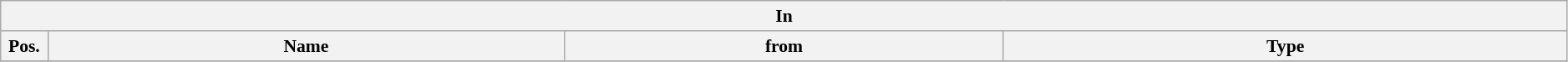<table class="wikitable" style="font-size:90%;width:99%;">
<tr>
<th colspan="4">In</th>
</tr>
<tr>
<th width=3%>Pos.</th>
<th width=33%>Name</th>
<th width=28%>from</th>
<th width=36%>Type</th>
</tr>
<tr>
</tr>
</table>
